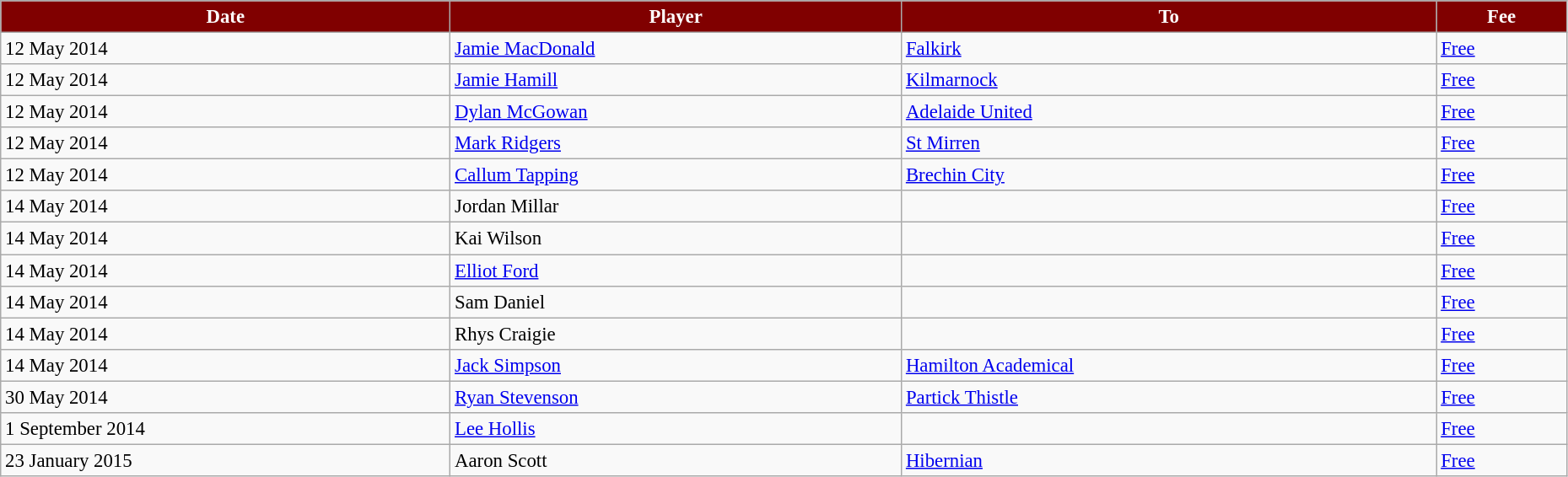<table class="wikitable" style="text-align:center; font-size:95%;width:98%; text-align:left">
<tr>
<th style="background:maroon; color:white;" scope="col">Date</th>
<th style="background:maroon; color:white;" scope="col">Player</th>
<th style="background:maroon; color:white;" scope="col">To</th>
<th style="background:maroon; color:white;" scope="col">Fee</th>
</tr>
<tr>
<td>12 May 2014</td>
<td> <a href='#'>Jamie MacDonald</a></td>
<td> <a href='#'>Falkirk</a></td>
<td><a href='#'>Free</a></td>
</tr>
<tr>
<td>12 May 2014</td>
<td> <a href='#'>Jamie Hamill</a></td>
<td> <a href='#'>Kilmarnock</a></td>
<td><a href='#'>Free</a></td>
</tr>
<tr>
<td>12 May 2014</td>
<td> <a href='#'>Dylan McGowan</a></td>
<td> <a href='#'>Adelaide United</a></td>
<td><a href='#'>Free</a></td>
</tr>
<tr>
<td>12 May 2014</td>
<td> <a href='#'>Mark Ridgers</a></td>
<td> <a href='#'>St Mirren</a></td>
<td><a href='#'>Free</a></td>
</tr>
<tr>
<td>12 May 2014</td>
<td> <a href='#'>Callum Tapping</a></td>
<td> <a href='#'>Brechin City</a></td>
<td><a href='#'>Free</a></td>
</tr>
<tr>
<td>14 May 2014</td>
<td> Jordan Millar</td>
<td></td>
<td><a href='#'>Free</a></td>
</tr>
<tr>
<td>14 May 2014</td>
<td> Kai Wilson</td>
<td></td>
<td><a href='#'>Free</a></td>
</tr>
<tr>
<td>14 May 2014</td>
<td> <a href='#'>Elliot Ford</a></td>
<td></td>
<td><a href='#'>Free</a></td>
</tr>
<tr>
<td>14 May 2014</td>
<td> Sam Daniel</td>
<td></td>
<td><a href='#'>Free</a></td>
</tr>
<tr>
<td>14 May 2014</td>
<td> Rhys Craigie</td>
<td></td>
<td><a href='#'>Free</a></td>
</tr>
<tr>
<td>14 May 2014</td>
<td> <a href='#'>Jack Simpson</a></td>
<td> <a href='#'>Hamilton Academical</a></td>
<td><a href='#'>Free</a></td>
</tr>
<tr>
<td>30 May 2014</td>
<td> <a href='#'>Ryan Stevenson</a></td>
<td> <a href='#'>Partick Thistle</a></td>
<td><a href='#'>Free</a></td>
</tr>
<tr>
<td>1 September 2014</td>
<td> <a href='#'>Lee Hollis</a></td>
<td></td>
<td><a href='#'>Free</a></td>
</tr>
<tr>
<td>23 January 2015</td>
<td> Aaron Scott</td>
<td> <a href='#'>Hibernian</a></td>
<td><a href='#'>Free</a></td>
</tr>
</table>
